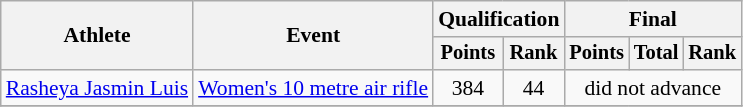<table class="wikitable" style="font-size:90%">
<tr>
<th rowspan="2">Athlete</th>
<th rowspan="2">Event</th>
<th colspan=2>Qualification</th>
<th colspan=3>Final</th>
</tr>
<tr style="font-size:95%">
<th>Points</th>
<th>Rank</th>
<th>Points</th>
<th>Total</th>
<th>Rank</th>
</tr>
<tr align=center>
<td align=left><a href='#'>Rasheya Jasmin Luis</a></td>
<td align=left><a href='#'>Women's 10 metre air rifle</a></td>
<td>384</td>
<td>44</td>
<td colspan="3">did not advance</td>
</tr>
<tr>
</tr>
</table>
